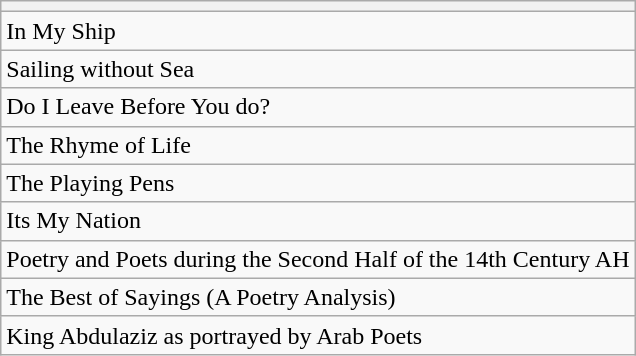<table class="wikitable">
<tr>
<th></th>
</tr>
<tr>
<td>In My Ship</td>
</tr>
<tr>
<td>Sailing without Sea</td>
</tr>
<tr>
<td>Do I Leave Before You do?</td>
</tr>
<tr>
<td>The Rhyme of Life</td>
</tr>
<tr>
<td>The Playing Pens</td>
</tr>
<tr>
<td>Its My Nation</td>
</tr>
<tr>
<td>Poetry and Poets during the Second Half of the 14th Century AH</td>
</tr>
<tr>
<td>The Best of Sayings (A Poetry Analysis)</td>
</tr>
<tr>
<td>King Abdulaziz as portrayed by Arab Poets</td>
</tr>
</table>
